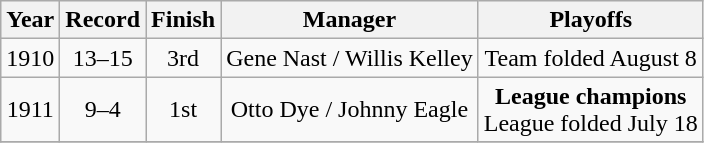<table class="wikitable">
<tr style="background: #F2F2F2;">
<th>Year</th>
<th>Record</th>
<th>Finish</th>
<th>Manager</th>
<th>Playoffs</th>
</tr>
<tr align=center>
<td>1910</td>
<td>13–15</td>
<td>3rd</td>
<td>Gene Nast / Willis Kelley</td>
<td>Team folded August 8</td>
</tr>
<tr align=center>
<td>1911</td>
<td>9–4</td>
<td>1st</td>
<td>Otto Dye / Johnny Eagle</td>
<td><strong>League champions</strong><br> League folded July 18</td>
</tr>
<tr align=center>
</tr>
</table>
